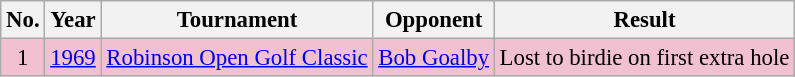<table class="wikitable" style="font-size:95%;">
<tr>
<th>No.</th>
<th>Year</th>
<th>Tournament</th>
<th>Opponent</th>
<th>Result</th>
</tr>
<tr style="background:#F2C1D1;">
<td align=center>1</td>
<td><a href='#'>1969</a></td>
<td><a href='#'>Robinson Open Golf Classic</a></td>
<td> <a href='#'>Bob Goalby</a></td>
<td>Lost to birdie on first extra hole</td>
</tr>
</table>
